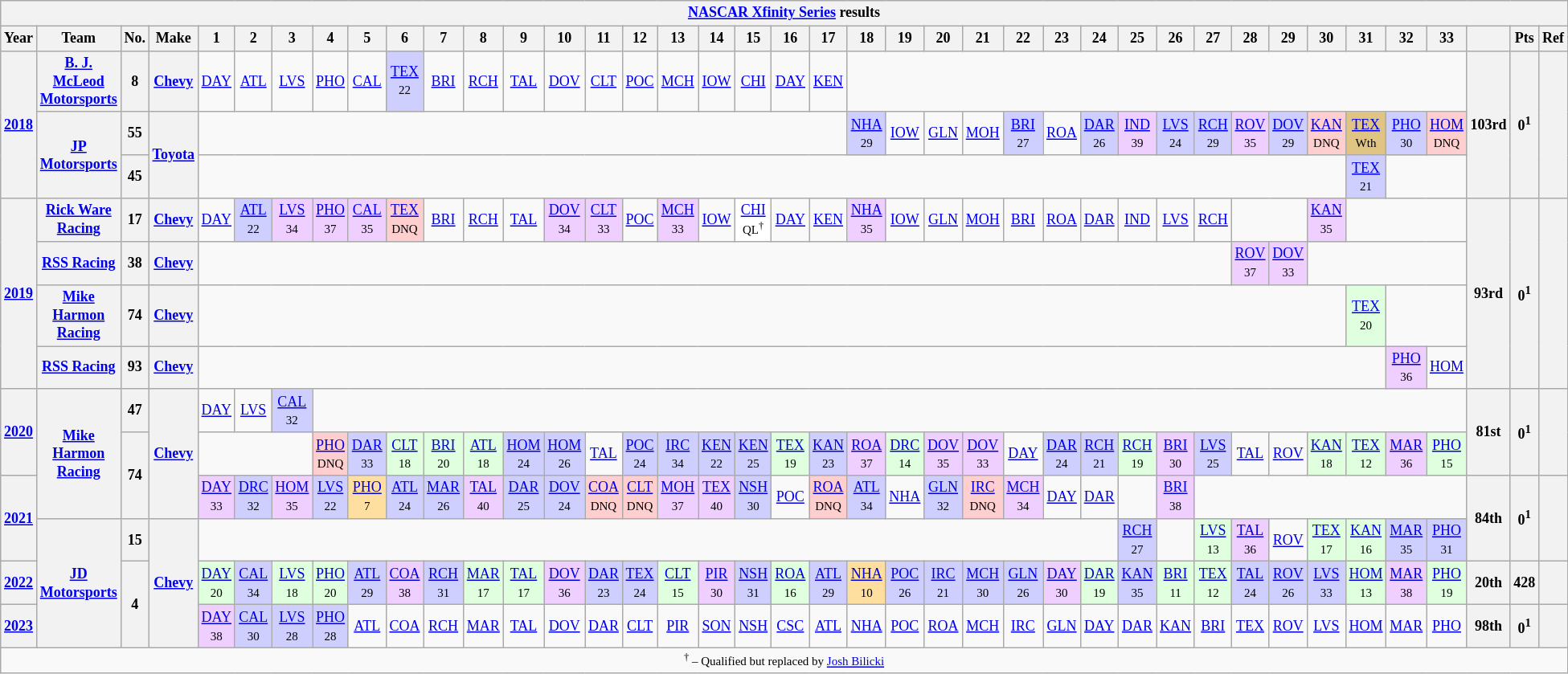<table class="wikitable" style="text-align:center; font-size:75%">
<tr>
<th colspan=42><a href='#'>NASCAR Xfinity Series</a> results</th>
</tr>
<tr>
<th>Year</th>
<th>Team</th>
<th>No.</th>
<th>Make</th>
<th>1</th>
<th>2</th>
<th>3</th>
<th>4</th>
<th>5</th>
<th>6</th>
<th>7</th>
<th>8</th>
<th>9</th>
<th>10</th>
<th>11</th>
<th>12</th>
<th>13</th>
<th>14</th>
<th>15</th>
<th>16</th>
<th>17</th>
<th>18</th>
<th>19</th>
<th>20</th>
<th>21</th>
<th>22</th>
<th>23</th>
<th>24</th>
<th>25</th>
<th>26</th>
<th>27</th>
<th>28</th>
<th>29</th>
<th>30</th>
<th>31</th>
<th>32</th>
<th>33</th>
<th></th>
<th>Pts</th>
<th>Ref</th>
</tr>
<tr>
<th rowspan=3><a href='#'>2018</a></th>
<th><a href='#'>B. J. McLeod Motorsports</a></th>
<th>8</th>
<th><a href='#'>Chevy</a></th>
<td><a href='#'>DAY</a></td>
<td><a href='#'>ATL</a></td>
<td><a href='#'>LVS</a></td>
<td><a href='#'>PHO</a></td>
<td><a href='#'>CAL</a></td>
<td style="background:#CFCFFF;"><a href='#'>TEX</a><br><small>22</small></td>
<td><a href='#'>BRI</a></td>
<td><a href='#'>RCH</a></td>
<td><a href='#'>TAL</a></td>
<td><a href='#'>DOV</a></td>
<td><a href='#'>CLT</a></td>
<td><a href='#'>POC</a></td>
<td><a href='#'>MCH</a></td>
<td><a href='#'>IOW</a></td>
<td><a href='#'>CHI</a></td>
<td><a href='#'>DAY</a></td>
<td><a href='#'>KEN</a></td>
<td colspan=16></td>
<th rowspan=3>103rd</th>
<th rowspan=3>0<sup>1</sup></th>
<th rowspan=3></th>
</tr>
<tr>
<th rowspan=2><a href='#'>JP Motorsports</a></th>
<th>55</th>
<th rowspan=2><a href='#'>Toyota</a></th>
<td colspan=17></td>
<td style="background:#CFCFFF;"><a href='#'>NHA</a><br><small>29</small></td>
<td><a href='#'>IOW</a></td>
<td><a href='#'>GLN</a></td>
<td><a href='#'>MOH</a></td>
<td style="background:#CFCFFF;"><a href='#'>BRI</a><br><small>27</small></td>
<td><a href='#'>ROA</a></td>
<td style="background:#CFCFFF;"><a href='#'>DAR</a><br><small>26</small></td>
<td style="background:#EFCFFF;"><a href='#'>IND</a><br><small>39</small></td>
<td style="background:#CFCFFF;"><a href='#'>LVS</a><br><small>24</small></td>
<td style="background:#CFCFFF;"><a href='#'>RCH</a><br><small>29</small></td>
<td style="background:#EFCFFF;"><a href='#'>ROV</a><br><small>35</small></td>
<td style="background:#CFCFFF;"><a href='#'>DOV</a><br><small>29</small></td>
<td style="background:#FFCFCF;"><a href='#'>KAN</a><br><small>DNQ</small></td>
<td style="background:#DFC484;"><a href='#'>TEX</a><br><small>Wth</small></td>
<td style="background:#CFCFFF;"><a href='#'>PHO</a><br><small>30</small></td>
<td style="background:#FFCFCF;"><a href='#'>HOM</a><br><small>DNQ</small></td>
</tr>
<tr>
<th>45</th>
<td colspan=30></td>
<td style="background:#CFCFFF;"><a href='#'>TEX</a><br><small>21</small></td>
<td colspan=2></td>
</tr>
<tr>
<th rowspan=4><a href='#'>2019</a></th>
<th><a href='#'>Rick Ware Racing</a></th>
<th>17</th>
<th><a href='#'>Chevy</a></th>
<td><a href='#'>DAY</a></td>
<td style="background:#CFCFFF;"><a href='#'>ATL</a><br><small>22</small></td>
<td style="background:#EFCFFF;"><a href='#'>LVS</a><br><small>34</small></td>
<td style="background:#EFCFFF;"><a href='#'>PHO</a><br><small>37</small></td>
<td style="background:#EFCFFF;"><a href='#'>CAL</a><br><small>35</small></td>
<td style="background:#FFCFCF;"><a href='#'>TEX</a><br><small>DNQ</small></td>
<td><a href='#'>BRI</a></td>
<td><a href='#'>RCH</a></td>
<td><a href='#'>TAL</a></td>
<td style="background:#EFCFFF;"><a href='#'>DOV</a><br><small>34</small></td>
<td style="background:#EFCFFF;"><a href='#'>CLT</a><br><small>33</small></td>
<td><a href='#'>POC</a></td>
<td style="background:#EFCFFF;"><a href='#'>MCH</a><br><small>33</small></td>
<td><a href='#'>IOW</a></td>
<td style="background:#FFFFFF;"><a href='#'>CHI</a><br><small>QL<sup>†</sup></small></td>
<td><a href='#'>DAY</a></td>
<td><a href='#'>KEN</a></td>
<td style="background:#EFCFFF;"><a href='#'>NHA</a><br><small>35</small></td>
<td><a href='#'>IOW</a></td>
<td><a href='#'>GLN</a></td>
<td><a href='#'>MOH</a></td>
<td><a href='#'>BRI</a></td>
<td><a href='#'>ROA</a></td>
<td><a href='#'>DAR</a></td>
<td><a href='#'>IND</a></td>
<td><a href='#'>LVS</a></td>
<td><a href='#'>RCH</a></td>
<td colspan=2></td>
<td style="background:#EFCFFF;"><a href='#'>KAN</a><br><small>35</small></td>
<td colspan=3></td>
<th rowspan=4>93rd</th>
<th rowspan=4>0<sup>1</sup></th>
<th rowspan=4></th>
</tr>
<tr>
<th><a href='#'>RSS Racing</a></th>
<th>38</th>
<th><a href='#'>Chevy</a></th>
<td colspan=27></td>
<td style="background:#EFCFFF;"><a href='#'>ROV</a><br><small>37</small></td>
<td style="background:#EFCFFF;"><a href='#'>DOV</a><br><small>33</small></td>
<td colspan=4></td>
</tr>
<tr>
<th><a href='#'>Mike Harmon Racing</a></th>
<th>74</th>
<th><a href='#'>Chevy</a></th>
<td colspan=30></td>
<td style="background:#DFFFDF;"><a href='#'>TEX</a><br><small>20</small></td>
<td colspan=2></td>
</tr>
<tr>
<th><a href='#'>RSS Racing</a></th>
<th>93</th>
<th><a href='#'>Chevy</a></th>
<td colspan=31></td>
<td style="background:#EFCFFF;"><a href='#'>PHO</a><br><small>36</small></td>
<td><a href='#'>HOM</a></td>
</tr>
<tr>
<th rowspan=2><a href='#'>2020</a></th>
<th rowspan=3><a href='#'>Mike Harmon Racing</a></th>
<th>47</th>
<th rowspan=3><a href='#'>Chevy</a></th>
<td><a href='#'>DAY</a></td>
<td><a href='#'>LVS</a></td>
<td style="background:#CFCFFF;"><a href='#'>CAL</a><br><small>32</small></td>
<td colspan=30></td>
<th rowspan=2>81st</th>
<th rowspan=2>0<sup>1</sup></th>
<th rowspan=2></th>
</tr>
<tr>
<th rowspan=2>74</th>
<td colspan=3></td>
<td style="background:#FFCFCF;"><a href='#'>PHO</a><br><small>DNQ</small></td>
<td style="background:#CFCFFF;"><a href='#'>DAR</a><br><small>33</small></td>
<td style="background:#DFFFDF;"><a href='#'>CLT</a><br><small>18</small></td>
<td style="background:#DFFFDF;"><a href='#'>BRI</a><br><small>20</small></td>
<td style="background:#DFFFDF;"><a href='#'>ATL</a><br><small>18</small></td>
<td style="background:#CFCFFF;"><a href='#'>HOM</a><br><small>24</small></td>
<td style="background:#CFCFFF;"><a href='#'>HOM</a><br><small>26</small></td>
<td><a href='#'>TAL</a></td>
<td style="background:#CFCFFF;"><a href='#'>POC</a><br><small>24</small></td>
<td style="background:#CFCFFF;"><a href='#'>IRC</a><br><small>34</small></td>
<td style="background:#CFCFFF;"><a href='#'>KEN</a><br><small>22</small></td>
<td style="background:#CFCFFF;"><a href='#'>KEN</a><br><small>25</small></td>
<td style="background:#DFFFDF;"><a href='#'>TEX</a><br><small>19</small></td>
<td style="background:#CFCFFF;"><a href='#'>KAN</a><br><small>23</small></td>
<td style="background:#EFCFFF;"><a href='#'>ROA</a><br><small>37</small></td>
<td style="background:#DFFFDF;"><a href='#'>DRC</a><br><small>14</small></td>
<td style="background:#EFCFFF;"><a href='#'>DOV</a><br><small>35</small></td>
<td style="background:#EFCFFF;"><a href='#'>DOV</a><br><small>33</small></td>
<td><a href='#'>DAY</a></td>
<td style="background:#CFCFFF;"><a href='#'>DAR</a><br><small>24</small></td>
<td style="background:#CFCFFF;"><a href='#'>RCH</a><br><small>21</small></td>
<td style="background:#DFFFDF;"><a href='#'>RCH</a><br><small>19</small></td>
<td style="background:#EFCFFF;"><a href='#'>BRI</a><br><small>30</small></td>
<td style="background:#CFCFFF;"><a href='#'>LVS</a><br><small>25</small></td>
<td><a href='#'>TAL</a></td>
<td><a href='#'>ROV</a></td>
<td style="background:#DFFFDF;"><a href='#'>KAN</a><br><small>18</small></td>
<td style="background:#DFFFDF;"><a href='#'>TEX</a><br><small>12</small></td>
<td style="background:#EFCFFF;"><a href='#'>MAR</a><br><small>36</small></td>
<td style="background:#DFFFDF;"><a href='#'>PHO</a><br><small>15</small></td>
</tr>
<tr>
<th rowspan=2><a href='#'>2021</a></th>
<td style="background:#EFCFFF;"><a href='#'>DAY</a><br><small>33</small></td>
<td style="background:#CFCFFF;"><a href='#'>DRC</a><br><small>32</small></td>
<td style="background:#EFCFFF;"><a href='#'>HOM</a><br><small>35</small></td>
<td style="background:#CFCFFF;"><a href='#'>LVS</a><br><small>22</small></td>
<td style="background:#FFDF9F;"><a href='#'>PHO</a><br><small>7</small></td>
<td style="background:#CFCFFF;"><a href='#'>ATL</a><br><small>24</small></td>
<td style="background:#CFCFFF;"><a href='#'>MAR</a><br><small>26</small></td>
<td style="background:#EFCFFF;"><a href='#'>TAL</a><br><small>40</small></td>
<td style="background:#CFCFFF;"><a href='#'>DAR</a><br><small>25</small></td>
<td style="background:#CFCFFF;"><a href='#'>DOV</a><br><small>24</small></td>
<td style="background:#FFCFCF;"><a href='#'>COA</a><br><small>DNQ</small></td>
<td style="background:#FFCFCF;"><a href='#'>CLT</a><br><small>DNQ</small></td>
<td style="background:#EFCFFF;"><a href='#'>MOH</a><br><small>37</small></td>
<td style="background:#EFCFFF;"><a href='#'>TEX</a><br><small>40</small></td>
<td style="background:#CFCFFF;"><a href='#'>NSH</a><br><small>30</small></td>
<td><a href='#'>POC</a></td>
<td style="background:#FFCFCF;"><a href='#'>ROA</a><br><small>DNQ</small></td>
<td style="background:#CFCFFF;"><a href='#'>ATL</a><br><small>34</small></td>
<td><a href='#'>NHA</a></td>
<td style="background:#CFCFFF;"><a href='#'>GLN</a><br><small>32</small></td>
<td style="background:#FFCFCF;"><a href='#'>IRC</a><br><small>DNQ</small></td>
<td style="background:#EFCFFF;"><a href='#'>MCH</a><br><small>34</small></td>
<td><a href='#'>DAY</a></td>
<td><a href='#'>DAR</a></td>
<td></td>
<td style="background:#EFCFFF;"><a href='#'>BRI</a><br><small>38</small></td>
<td colspan=7></td>
<th rowspan=2>84th</th>
<th rowspan=2>0<sup>1</sup></th>
<th rowspan=2></th>
</tr>
<tr>
<th rowspan=3><a href='#'>JD Motorsports</a></th>
<th>15</th>
<th rowspan=3><a href='#'>Chevy</a></th>
<td colspan=24></td>
<td style="background:#CFCFFF;"><a href='#'>RCH</a><br><small>27</small></td>
<td></td>
<td style="background:#DFFFDF;"><a href='#'>LVS</a><br><small>13</small></td>
<td style="background:#EFCFFF;"><a href='#'>TAL</a><br><small>36</small></td>
<td><a href='#'>ROV</a></td>
<td style="background:#DFFFDF;"><a href='#'>TEX</a><br><small>17</small></td>
<td style="background:#DFFFDF;"><a href='#'>KAN</a><br><small>16</small></td>
<td style="background:#CFCFFF;"><a href='#'>MAR</a><br><small>35</small></td>
<td style="background:#CFCFFF;"><a href='#'>PHO</a><br><small>31</small></td>
</tr>
<tr>
<th><a href='#'>2022</a></th>
<th rowspan=2>4</th>
<td style="background:#DFFFDF;"><a href='#'>DAY</a><br><small>20</small></td>
<td style="background:#CFCFFF;"><a href='#'>CAL</a><br><small>34</small></td>
<td style="background:#DFFFDF;"><a href='#'>LVS</a><br><small>18</small></td>
<td style="background:#DFFFDF;"><a href='#'>PHO</a><br><small>20</small></td>
<td style="background:#CFCFFF;"><a href='#'>ATL</a><br><small>29</small></td>
<td style="background:#EFCFFF;"><a href='#'>COA</a><br><small>38</small></td>
<td style="background:#CFCFFF;"><a href='#'>RCH</a><br><small>31</small></td>
<td style="background:#DFFFDF;"><a href='#'>MAR</a><br><small>17</small></td>
<td style="background:#DFFFDF;"><a href='#'>TAL</a><br><small>17</small></td>
<td style="background:#EFCFFF;"><a href='#'>DOV</a><br><small>36</small></td>
<td style="background:#CFCFFF;"><a href='#'>DAR</a><br><small>23</small></td>
<td style="background:#CFCFFF;"><a href='#'>TEX</a><br><small>24</small></td>
<td style="background:#DFFFDF;"><a href='#'>CLT</a><br><small>15</small></td>
<td style="background:#EFCFFF;"><a href='#'>PIR</a><br><small>30</small></td>
<td style="background:#CFCFFF;"><a href='#'>NSH</a><br><small>31</small></td>
<td style="background:#DFFFDF;"><a href='#'>ROA</a><br><small>16</small></td>
<td style="background:#CFCFFF;"><a href='#'>ATL</a><br><small>29</small></td>
<td style="background:#FFDF9F;"><a href='#'>NHA</a><br><small>10</small></td>
<td style="background:#CFCFFF;"><a href='#'>POC</a><br><small>26</small></td>
<td style="background:#CFCFFF;"><a href='#'>IRC</a><br><small>21</small></td>
<td style="background:#CFCFFF;"><a href='#'>MCH</a><br><small>30</small></td>
<td style="background:#CFCFFF;"><a href='#'>GLN</a><br><small>26</small></td>
<td style="background:#EFCFFF;"><a href='#'>DAY</a><br><small>30</small></td>
<td style="background:#DFFFDF;"><a href='#'>DAR</a><br><small>19</small></td>
<td style="background:#CFCFFF;"><a href='#'>KAN</a><br><small>35</small></td>
<td style="background:#DFFFDF;"><a href='#'>BRI</a><br><small>11</small></td>
<td style="background:#DFFFDF;"><a href='#'>TEX</a><br><small>12</small></td>
<td style="background:#CFCFFF;"><a href='#'>TAL</a><br><small>24</small></td>
<td style="background:#CFCFFF;"><a href='#'>ROV</a><br><small>26</small></td>
<td style="background:#CFCFFF;"><a href='#'>LVS</a><br><small>33</small></td>
<td style="background:#DFFFDF;"><a href='#'>HOM</a><br><small>13</small></td>
<td style="background:#EFCFFF;"><a href='#'>MAR</a><br><small>38</small></td>
<td style="background:#DFFFDF;"><a href='#'>PHO</a><br><small>19</small></td>
<th>20th</th>
<th>428</th>
<th></th>
</tr>
<tr>
<th><a href='#'>2023</a></th>
<td style="background:#EFCFFF;"><a href='#'>DAY</a><br><small>38</small></td>
<td style="background:#CFCFFF;"><a href='#'>CAL</a><br><small>30</small></td>
<td style="background:#CFCFFF;"><a href='#'>LVS</a><br><small>28</small></td>
<td style="background:#CFCFFF;"><a href='#'>PHO</a><br><small>28</small></td>
<td><a href='#'>ATL</a></td>
<td><a href='#'>COA</a></td>
<td><a href='#'>RCH</a></td>
<td><a href='#'>MAR</a></td>
<td><a href='#'>TAL</a></td>
<td><a href='#'>DOV</a></td>
<td><a href='#'>DAR</a></td>
<td><a href='#'>CLT</a></td>
<td><a href='#'>PIR</a></td>
<td><a href='#'>SON</a></td>
<td><a href='#'>NSH</a></td>
<td><a href='#'>CSC</a></td>
<td><a href='#'>ATL</a></td>
<td><a href='#'>NHA</a></td>
<td><a href='#'>POC</a></td>
<td><a href='#'>ROA</a></td>
<td><a href='#'>MCH</a></td>
<td><a href='#'>IRC</a></td>
<td><a href='#'>GLN</a></td>
<td><a href='#'>DAY</a></td>
<td><a href='#'>DAR</a></td>
<td><a href='#'>KAN</a></td>
<td><a href='#'>BRI</a></td>
<td><a href='#'>TEX</a></td>
<td><a href='#'>ROV</a></td>
<td><a href='#'>LVS</a></td>
<td><a href='#'>HOM</a></td>
<td><a href='#'>MAR</a></td>
<td><a href='#'>PHO</a></td>
<th>98th</th>
<th>0<sup>1</sup></th>
<th></th>
</tr>
<tr>
<td colspan=43><small><sup>†</sup> – Qualified but replaced by <a href='#'>Josh Bilicki</a></small></td>
</tr>
</table>
